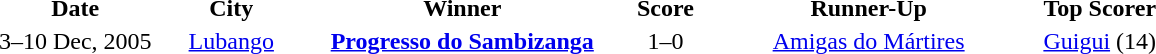<table border="0" style="text-align:center;">
<tr>
<th width=125px>Date</th>
<th width=75px>City</th>
<th width=225px>Winner</th>
<th>Score</th>
<th width=225px>Runner-Up</th>
<th>Top Scorer</th>
</tr>
<tr>
<td>3–10 Dec, 2005</td>
<td><a href='#'>Lubango</a></td>
<td><strong><a href='#'>Progresso do Sambizanga</a></strong></td>
<td>1–0</td>
<td><a href='#'>Amigas do Mártires</a></td>
<td align=center><a href='#'>Guigui</a> (14)</td>
</tr>
</table>
